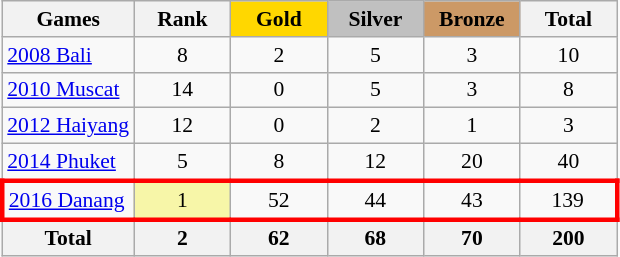<table class="wikitable" style="text-align:center; font-size:90%;">
<tr>
<th>Games</th>
<th style="width:4em;">Rank</th>
<th style="background:gold; width:4em;"><strong>Gold</strong></th>
<th style="background:silver; width:4em;"><strong>Silver</strong></th>
<th style="background:#cc9966; width:4em;"><strong>Bronze</strong></th>
<th style="width:4em;">Total</th>
</tr>
<tr>
<td align=left> <a href='#'>2008 Bali</a></td>
<td>8</td>
<td>2</td>
<td>5</td>
<td>3</td>
<td>10</td>
</tr>
<tr>
<td align=left> <a href='#'>2010 Muscat</a></td>
<td>14</td>
<td>0</td>
<td>5</td>
<td>3</td>
<td>8</td>
</tr>
<tr>
<td align=left> <a href='#'>2012 Haiyang</a></td>
<td>12</td>
<td>0</td>
<td>2</td>
<td>1</td>
<td>3</td>
</tr>
<tr>
<td align=left> <a href='#'>2014 Phuket</a></td>
<td>5</td>
<td>8</td>
<td>12</td>
<td>20</td>
<td>40</td>
</tr>
<tr style="border: 3px solid red">
<td align=left> <a href='#'>2016 Danang</a></td>
<td bgcolor=f7f6a8>1</td>
<td>52</td>
<td>44</td>
<td>43</td>
<td>139</td>
</tr>
<tr>
<th>Total</th>
<th>2</th>
<th>62</th>
<th>68</th>
<th>70</th>
<th>200</th>
</tr>
</table>
